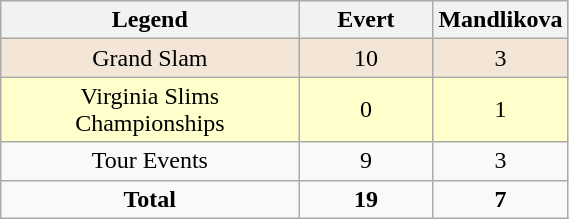<table class=wikitable style="width:30%; vertical-align:top; text-align:center;">
<tr bgcolor="#eeeeee">
<th><strong>Legend</strong></th>
<th width=82><strong>Evert</strong></th>
<th><strong>Mandlikova</strong></th>
</tr>
<tr style="background:#f3e6d7;">
<td>Grand Slam</td>
<td>10</td>
<td>3</td>
</tr>
<tr bgcolor="ffffcc">
<td>Virginia Slims Championships</td>
<td>0</td>
<td>1</td>
</tr>
<tr>
<td>Tour Events</td>
<td>9</td>
<td>3</td>
</tr>
<tr>
<td><strong>Total</strong></td>
<td><strong>19</strong></td>
<td><strong>7</strong></td>
</tr>
</table>
